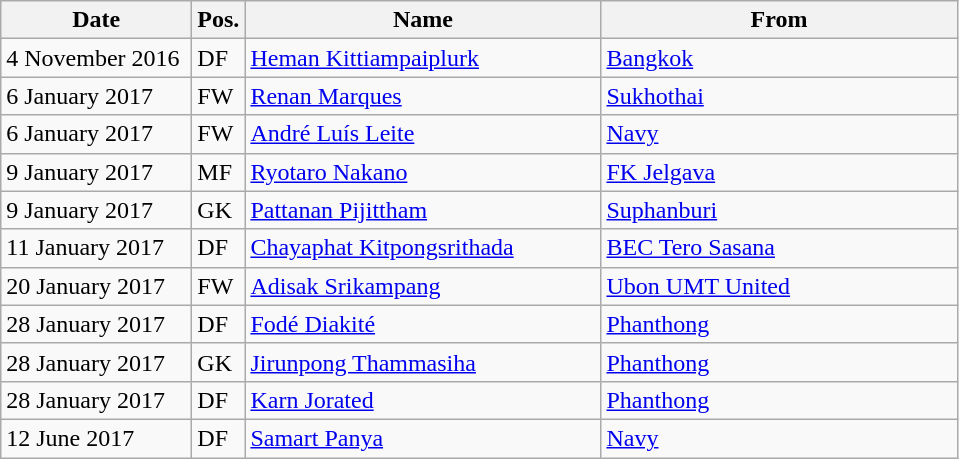<table class="wikitable">
<tr>
<th width="120">Date</th>
<th>Pos.</th>
<th width="230">Name</th>
<th width="230">From</th>
</tr>
<tr>
<td>4 November 2016</td>
<td>DF</td>
<td> <a href='#'>Heman Kittiampaiplurk</a></td>
<td> <a href='#'>Bangkok</a></td>
</tr>
<tr>
<td>6 January 2017</td>
<td>FW</td>
<td> <a href='#'>Renan Marques</a></td>
<td> <a href='#'>Sukhothai</a></td>
</tr>
<tr>
<td>6 January 2017</td>
<td>FW</td>
<td> <a href='#'>André Luís Leite</a></td>
<td> <a href='#'>Navy</a></td>
</tr>
<tr>
<td>9 January 2017</td>
<td>MF</td>
<td> <a href='#'>Ryotaro Nakano</a></td>
<td> <a href='#'>FK Jelgava</a></td>
</tr>
<tr>
<td>9 January 2017</td>
<td>GK</td>
<td> <a href='#'>Pattanan Pijittham</a></td>
<td> <a href='#'>Suphanburi</a></td>
</tr>
<tr>
<td>11 January 2017</td>
<td>DF</td>
<td> <a href='#'>Chayaphat Kitpongsrithada</a></td>
<td> <a href='#'>BEC Tero Sasana</a></td>
</tr>
<tr>
<td>20 January 2017</td>
<td>FW</td>
<td> <a href='#'>Adisak Srikampang</a></td>
<td> <a href='#'>Ubon UMT United</a></td>
</tr>
<tr>
<td>28 January 2017</td>
<td>DF</td>
<td> <a href='#'>Fodé Diakité</a></td>
<td> <a href='#'>Phanthong</a></td>
</tr>
<tr>
<td>28 January 2017</td>
<td>GK</td>
<td> <a href='#'>Jirunpong Thammasiha</a></td>
<td> <a href='#'>Phanthong</a></td>
</tr>
<tr>
<td>28 January 2017</td>
<td>DF</td>
<td> <a href='#'>Karn Jorated</a></td>
<td> <a href='#'>Phanthong</a></td>
</tr>
<tr>
<td>12 June 2017</td>
<td>DF</td>
<td> <a href='#'>Samart Panya</a></td>
<td> <a href='#'>Navy</a></td>
</tr>
</table>
